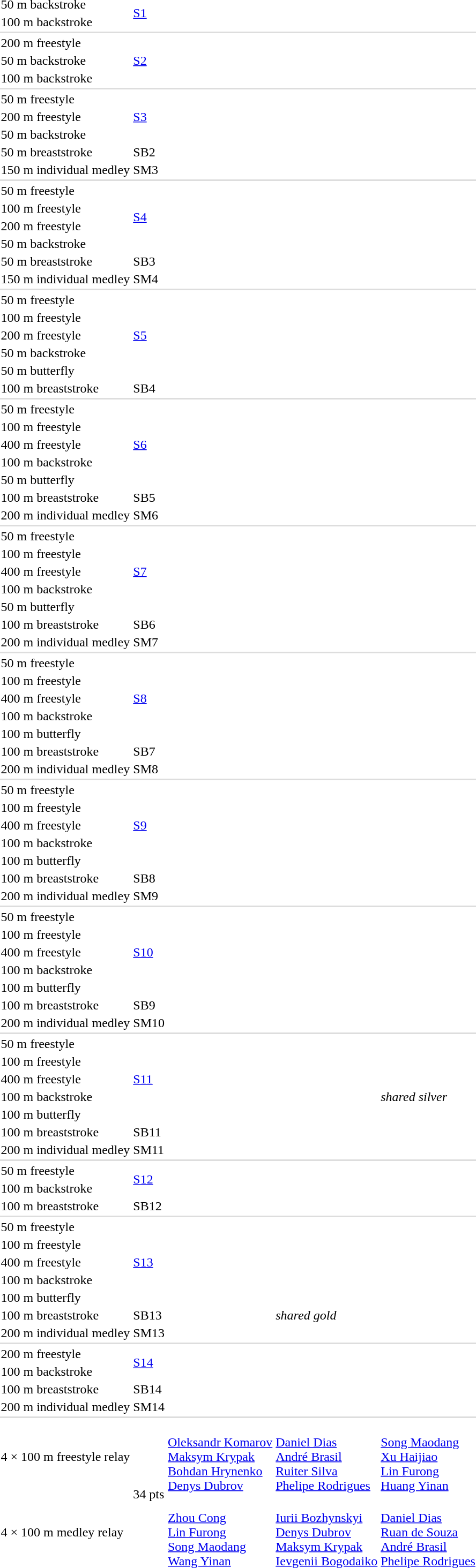<table>
<tr>
<td>50 m backstroke<br></td>
<td rowspan=2><a href='#'>S1</a></td>
<td></td>
<td></td>
<td></td>
</tr>
<tr>
<td>100 m backstroke<br></td>
<td></td>
<td></td>
<td></td>
</tr>
<tr bgcolor=#dddddd>
<td colspan=5></td>
</tr>
<tr>
<td>200 m freestyle<br></td>
<td rowspan=3><a href='#'>S2</a></td>
<td></td>
<td></td>
<td></td>
</tr>
<tr>
<td>50 m backstroke<br></td>
<td></td>
<td></td>
<td></td>
</tr>
<tr>
<td>100 m backstroke<br></td>
<td></td>
<td></td>
<td></td>
</tr>
<tr bgcolor=#dddddd>
<td colspan=5></td>
</tr>
<tr>
<td>50 m freestyle <br></td>
<td rowspan=3><a href='#'>S3</a></td>
<td></td>
<td></td>
<td></td>
</tr>
<tr>
<td>200 m freestyle<br></td>
<td></td>
<td></td>
<td></td>
</tr>
<tr>
<td>50 m backstroke<br></td>
<td></td>
<td></td>
<td></td>
</tr>
<tr>
<td>50 m breaststroke<br></td>
<td>SB2</td>
<td></td>
<td></td>
<td></td>
</tr>
<tr>
<td>150 m individual medley<br></td>
<td>SM3</td>
<td></td>
<td></td>
<td></td>
</tr>
<tr bgcolor=#dddddd>
<td colspan=5></td>
</tr>
<tr>
<td>50 m freestyle<br></td>
<td rowspan=4><a href='#'>S4</a></td>
<td></td>
<td></td>
<td></td>
</tr>
<tr>
<td>100 m freestyle<br></td>
<td></td>
<td></td>
<td></td>
</tr>
<tr>
<td>200 m freestyle<br></td>
<td></td>
<td></td>
<td></td>
</tr>
<tr>
<td>50 m backstroke<br></td>
<td></td>
<td></td>
<td nowrap></td>
</tr>
<tr>
<td>50 m breaststroke<br></td>
<td>SB3</td>
<td></td>
<td></td>
<td></td>
</tr>
<tr>
<td>150 m individual medley<br></td>
<td>SM4</td>
<td></td>
<td></td>
<td></td>
</tr>
<tr bgcolor=#dddddd>
<td colspan=5></td>
</tr>
<tr>
<td>50 m freestyle<br></td>
<td rowspan=5><a href='#'>S5</a></td>
<td></td>
<td></td>
<td></td>
</tr>
<tr>
<td>100 m freestyle<br></td>
<td></td>
<td></td>
<td></td>
</tr>
<tr>
<td>200 m freestyle<br></td>
<td></td>
<td></td>
<td></td>
</tr>
<tr>
<td>50 m backstroke<br></td>
<td></td>
<td></td>
<td></td>
</tr>
<tr>
<td>50 m butterfly<br></td>
<td></td>
<td></td>
<td></td>
</tr>
<tr>
<td>100 m breaststroke<br></td>
<td>SB4</td>
<td></td>
<td></td>
<td></td>
</tr>
<tr bgcolor=#dddddd>
<td colspan=5></td>
</tr>
<tr>
<td>50 m freestyle<br></td>
<td rowspan=5><a href='#'>S6</a></td>
<td></td>
<td></td>
<td></td>
</tr>
<tr>
<td>100 m freestyle<br></td>
<td></td>
<td></td>
<td></td>
</tr>
<tr>
<td>400 m freestyle<br></td>
<td></td>
<td></td>
<td></td>
</tr>
<tr>
<td>100 m backstroke<br></td>
<td></td>
<td></td>
<td></td>
</tr>
<tr>
<td>50 m butterfly<br></td>
<td></td>
<td></td>
<td></td>
</tr>
<tr>
<td>100 m breaststroke<br></td>
<td>SB5</td>
<td></td>
<td></td>
<td></td>
</tr>
<tr>
<td>200 m individual medley<br></td>
<td>SM6</td>
<td></td>
<td></td>
<td></td>
</tr>
<tr bgcolor=#dddddd>
<td colspan=5></td>
</tr>
<tr>
<td>50 m freestyle<br></td>
<td rowspan=5><a href='#'>S7</a></td>
<td></td>
<td></td>
<td></td>
</tr>
<tr>
<td>100 m freestyle<br></td>
<td></td>
<td nowrap></td>
<td></td>
</tr>
<tr>
<td>400 m freestyle<br></td>
<td></td>
<td></td>
<td></td>
</tr>
<tr>
<td>100 m backstroke<br></td>
<td></td>
<td></td>
<td></td>
</tr>
<tr>
<td>50 m butterfly<br></td>
<td></td>
<td></td>
<td></td>
</tr>
<tr>
<td>100 m breaststroke<br></td>
<td>SB6</td>
<td></td>
<td></td>
<td></td>
</tr>
<tr>
<td>200 m individual medley<br></td>
<td>SM7</td>
<td></td>
<td></td>
<td></td>
</tr>
<tr bgcolor=#dddddd>
<td colspan=5></td>
</tr>
<tr>
<td>50 m freestyle<br></td>
<td rowspan=5><a href='#'>S8</a></td>
<td></td>
<td></td>
<td></td>
</tr>
<tr>
<td>100 m freestyle<br></td>
<td></td>
<td></td>
<td></td>
</tr>
<tr>
<td>400 m freestyle<br></td>
<td></td>
<td></td>
<td></td>
</tr>
<tr>
<td>100 m backstroke<br></td>
<td></td>
<td></td>
<td></td>
</tr>
<tr>
<td>100 m butterfly<br></td>
<td></td>
<td></td>
<td></td>
</tr>
<tr>
<td>100 m breaststroke<br></td>
<td>SB7</td>
<td></td>
<td></td>
<td></td>
</tr>
<tr>
<td>200 m individual medley<br></td>
<td>SM8</td>
<td></td>
<td></td>
<td></td>
</tr>
<tr bgcolor=#dddddd>
<td colspan=5></td>
</tr>
<tr>
<td>50 m freestyle<br></td>
<td rowspan=5><a href='#'>S9</a></td>
<td></td>
<td></td>
<td></td>
</tr>
<tr>
<td>100 m freestyle<br></td>
<td></td>
<td></td>
<td></td>
</tr>
<tr>
<td>400 m freestyle<br></td>
<td></td>
<td></td>
<td></td>
</tr>
<tr>
<td>100 m backstroke<br></td>
<td></td>
<td></td>
<td></td>
</tr>
<tr>
<td>100 m butterfly<br></td>
<td></td>
<td></td>
<td></td>
</tr>
<tr>
<td>100 m breaststroke<br></td>
<td>SB8</td>
<td></td>
<td></td>
<td></td>
</tr>
<tr>
<td>200 m individual medley<br></td>
<td>SM9</td>
<td></td>
<td></td>
<td></td>
</tr>
<tr bgcolor=#dddddd>
<td colspan=5></td>
</tr>
<tr>
<td>50 m freestyle<br></td>
<td rowspan=5><a href='#'>S10</a></td>
<td></td>
<td></td>
<td></td>
</tr>
<tr>
<td>100 m freestyle<br></td>
<td></td>
<td></td>
<td></td>
</tr>
<tr>
<td>400 m freestyle<br></td>
<td></td>
<td></td>
<td></td>
</tr>
<tr>
<td>100 m backstroke<br></td>
<td></td>
<td></td>
<td></td>
</tr>
<tr>
<td>100 m butterfly<br></td>
<td></td>
<td></td>
<td></td>
</tr>
<tr>
<td>100 m breaststroke<br></td>
<td>SB9</td>
<td></td>
<td></td>
<td></td>
</tr>
<tr>
<td>200 m individual medley<br></td>
<td>SM10</td>
<td></td>
<td></td>
<td></td>
</tr>
<tr bgcolor=#dddddd>
<td colspan=5></td>
</tr>
<tr>
<td>50 m freestyle<br></td>
<td rowspan=6><a href='#'>S11</a></td>
<td></td>
<td></td>
<td></td>
</tr>
<tr>
<td>100 m freestyle<br></td>
<td></td>
<td></td>
<td></td>
</tr>
<tr>
<td>400 m freestyle<br></td>
<td></td>
<td></td>
<td></td>
</tr>
<tr>
<td rowspan=2>100 m backstroke<br></td>
<td rowspan=2></td>
<td></td>
<td rowspan=2><em>shared silver</em></td>
</tr>
<tr>
<td></td>
</tr>
<tr>
<td>100 m butterfly<br></td>
<td></td>
<td></td>
<td></td>
</tr>
<tr>
<td>100 m breaststroke<br></td>
<td>SB11</td>
<td></td>
<td></td>
<td></td>
</tr>
<tr>
<td>200 m individual medley<br></td>
<td>SM11</td>
<td></td>
<td></td>
<td></td>
</tr>
<tr bgcolor=#dddddd>
<td colspan=5></td>
</tr>
<tr>
<td>50 m freestyle<br></td>
<td rowspan=2><a href='#'>S12</a></td>
<td></td>
<td></td>
<td></td>
</tr>
<tr>
<td>100 m backstroke<br></td>
<td></td>
<td></td>
<td></td>
</tr>
<tr>
<td>100 m breaststroke<br></td>
<td>SB12</td>
<td></td>
<td></td>
<td></td>
</tr>
<tr bgcolor=#dddddd>
<td colspan=5></td>
</tr>
<tr>
<td>50 m freestyle<br></td>
<td rowspan=5><a href='#'>S13</a></td>
<td></td>
<td></td>
<td></td>
</tr>
<tr>
<td>100 m freestyle<br></td>
<td></td>
<td></td>
<td></td>
</tr>
<tr>
<td>400 m freestyle<br></td>
<td></td>
<td></td>
<td></td>
</tr>
<tr>
<td>100 m backstroke<br></td>
<td></td>
<td></td>
<td></td>
</tr>
<tr>
<td>100 m butterfly<br></td>
<td></td>
<td></td>
<td></td>
</tr>
<tr>
<td rowspan=2>100 m breaststroke<br></td>
<td rowspan=2>SB13</td>
<td></td>
<td rowspan=2><em>shared gold</em></td>
<td rowspan=2></td>
</tr>
<tr>
<td nowrap></td>
</tr>
<tr>
<td>200 m individual medley<br></td>
<td>SM13</td>
<td></td>
<td></td>
<td></td>
</tr>
<tr bgcolor=#dddddd>
<td colspan=5></td>
</tr>
<tr>
<td>200 m freestyle<br></td>
<td rowspan=2><a href='#'>S14</a></td>
<td></td>
<td></td>
<td></td>
</tr>
<tr>
<td>100 m backstroke<br></td>
<td></td>
<td></td>
<td></td>
</tr>
<tr>
<td>100 m breaststroke<br></td>
<td>SB14</td>
<td></td>
<td></td>
<td></td>
</tr>
<tr>
<td nowrap>200 m individual medley<br></td>
<td>SM14</td>
<td></td>
<td></td>
<td></td>
</tr>
<tr bgcolor=#dddddd>
<td colspan=5></td>
</tr>
<tr>
<td nowrap>4 × 100 m freestyle relay<br></td>
<td rowspan=2>34 pts</td>
<td><br><a href='#'>Oleksandr Komarov</a><br><a href='#'>Maksym Krypak</a><br><a href='#'>Bohdan Hrynenko</a><br><a href='#'>Denys Dubrov</a></td>
<td><br><a href='#'>Daniel Dias</a><br><a href='#'>André Brasil</a><br><a href='#'>Ruiter Silva</a><br><a href='#'>Phelipe Rodrigues</a></td>
<td><br><a href='#'>Song Maodang</a><br><a href='#'>Xu Haijiao</a><br><a href='#'>Lin Furong</a><br><a href='#'>Huang Yinan</a></td>
</tr>
<tr>
<td>4 × 100 m medley relay<br></td>
<td><br><a href='#'>Zhou Cong</a><br><a href='#'>Lin Furong</a><br><a href='#'>Song Maodang</a><br><a href='#'>Wang Yinan</a></td>
<td><br><a href='#'>Iurii Bozhynskyi</a><br><a href='#'>Denys Dubrov</a><br><a href='#'>Maksym Krypak</a><br><a href='#'>Ievgenii Bogodaiko</a></td>
<td><br><a href='#'>Daniel Dias</a><br><a href='#'>Ruan de Souza</a><br><a href='#'>André Brasil</a><br><a href='#'>Phelipe Rodrigues</a></td>
</tr>
</table>
